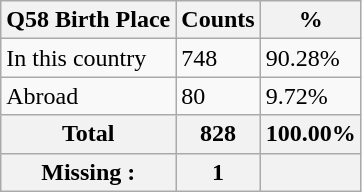<table class="wikitable sortable">
<tr>
<th>Q58 Birth Place</th>
<th>Counts</th>
<th>%</th>
</tr>
<tr>
<td>In this country</td>
<td>748</td>
<td>90.28%</td>
</tr>
<tr>
<td>Abroad</td>
<td>80</td>
<td>9.72%</td>
</tr>
<tr>
<th>Total</th>
<th>828</th>
<th>100.00%</th>
</tr>
<tr>
<th>Missing :</th>
<th>1</th>
<th></th>
</tr>
</table>
